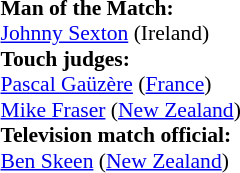<table width=100% style="font-size: 90%">
<tr>
<td><br>
<strong>Man of the Match:</strong>
<br><a href='#'>Johnny Sexton</a> (Ireland)<br><strong>Touch judges:</strong>
<br><a href='#'>Pascal Gaüzère</a> (<a href='#'>France</a>)
<br><a href='#'>Mike Fraser</a> (<a href='#'>New Zealand</a>)
<br><strong>Television match official:</strong>
<br><a href='#'>Ben Skeen</a> (<a href='#'>New Zealand</a>)</td>
</tr>
</table>
